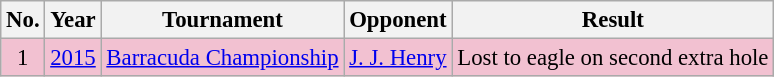<table class="wikitable" style="font-size:95%;">
<tr>
<th>No.</th>
<th>Year</th>
<th>Tournament</th>
<th>Opponent</th>
<th>Result</th>
</tr>
<tr style="background:#F2C1D1;">
<td align=center>1</td>
<td><a href='#'>2015</a></td>
<td><a href='#'>Barracuda Championship</a></td>
<td> <a href='#'>J. J. Henry</a></td>
<td>Lost to eagle on second extra hole</td>
</tr>
</table>
